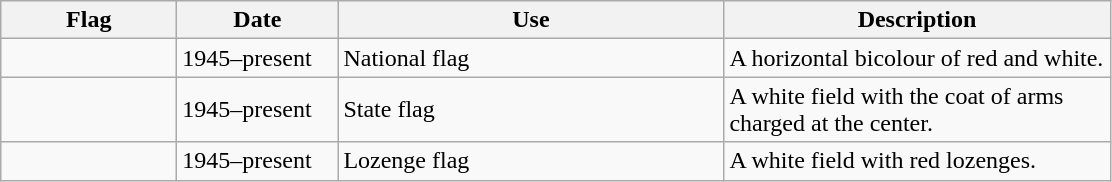<table class="wikitable">
<tr>
<th style="width:110px;">Flag</th>
<th style="width:100px;">Date</th>
<th style="width:250px;">Use</th>
<th style="width:250px;">Description</th>
</tr>
<tr>
<td></td>
<td>1945–present</td>
<td>National flag</td>
<td>A horizontal bicolour of red and white.</td>
</tr>
<tr>
<td></td>
<td>1945–present</td>
<td>State flag</td>
<td>A white field with the coat of arms charged at the center.</td>
</tr>
<tr>
<td></td>
<td>1945–present</td>
<td>Lozenge flag</td>
<td>A white field with red lozenges.</td>
</tr>
</table>
